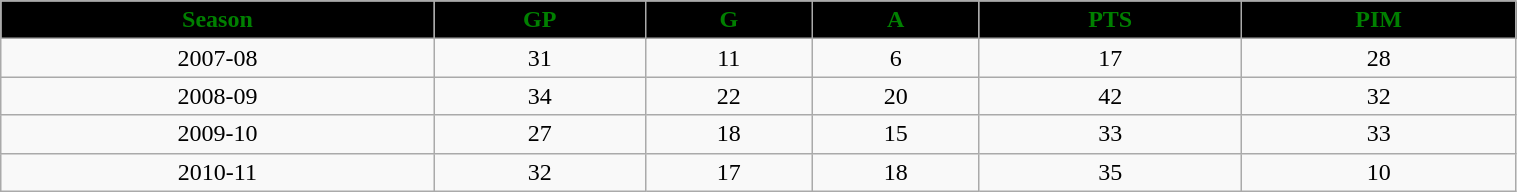<table class="wikitable" width="80%">
<tr align="center"  style=" background:black;color:green;">
<td><strong>Season</strong></td>
<td><strong>GP</strong></td>
<td><strong>G</strong></td>
<td><strong>A</strong></td>
<td><strong>PTS</strong></td>
<td><strong>PIM</strong></td>
</tr>
<tr align="center" bgcolor="">
<td>2007-08</td>
<td>31</td>
<td>11</td>
<td>6</td>
<td>17</td>
<td>28</td>
</tr>
<tr align="center" bgcolor="">
<td>2008-09</td>
<td>34</td>
<td>22</td>
<td>20</td>
<td>42</td>
<td>32</td>
</tr>
<tr align="center" bgcolor="">
<td>2009-10</td>
<td>27</td>
<td>18</td>
<td>15</td>
<td>33</td>
<td>33</td>
</tr>
<tr align="center" bgcolor="">
<td>2010-11</td>
<td>32</td>
<td>17</td>
<td>18</td>
<td>35</td>
<td>10</td>
</tr>
</table>
